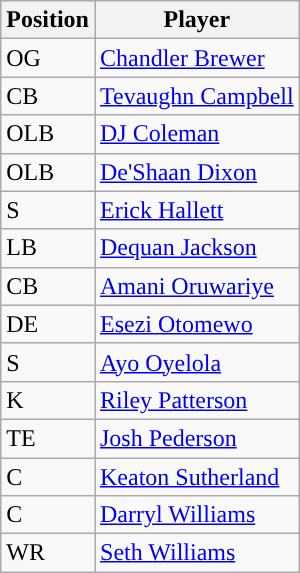<table class="wikitable">
<tr>
<th>Position</th>
<th>Player</th>
</tr>
<tr>
<td>OG</td>
<td><a href='#'>Chandler Brewer</a></td>
</tr>
<tr>
<td>CB</td>
<td><a href='#'>Tevaughn Campbell</a></td>
</tr>
<tr>
<td>OLB</td>
<td><a href='#'>DJ Coleman</a></td>
</tr>
<tr>
<td>OLB</td>
<td><a href='#'>De'Shaan Dixon</a></td>
</tr>
<tr>
<td>S</td>
<td><a href='#'>Erick Hallett</a></td>
</tr>
<tr>
<td>LB</td>
<td><a href='#'>Dequan Jackson</a></td>
</tr>
<tr>
<td>CB</td>
<td><a href='#'>Amani Oruwariye</a></td>
</tr>
<tr>
<td>DE</td>
<td><a href='#'>Esezi Otomewo</a></td>
</tr>
<tr>
<td>S</td>
<td><a href='#'>Ayo Oyelola</a></td>
</tr>
<tr>
<td>K</td>
<td><a href='#'>Riley Patterson</a></td>
</tr>
<tr>
<td>TE</td>
<td><a href='#'>Josh Pederson</a></td>
</tr>
<tr>
<td>C</td>
<td><a href='#'>Keaton Sutherland</a></td>
</tr>
<tr>
<td>C</td>
<td><a href='#'>Darryl Williams</a></td>
</tr>
<tr>
<td>WR</td>
<td><a href='#'>Seth Williams</a></td>
</tr>
</table>
